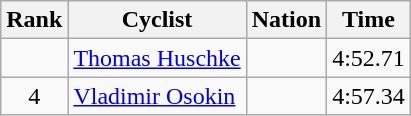<table class="wikitable sortable" style=text-align:center>
<tr>
<th>Rank</th>
<th>Cyclist</th>
<th>Nation</th>
<th>Time</th>
</tr>
<tr>
<td></td>
<td align=left data=sort-value="Huschke, Thomas"><a href='#'>Thomas Huschke</a></td>
<td align=left></td>
<td>4:52.71</td>
</tr>
<tr>
<td>4</td>
<td align=left data-sort-value="Osokin, Vladimir"><a href='#'>Vladimir Osokin</a></td>
<td align=left></td>
<td>4:57.34</td>
</tr>
</table>
